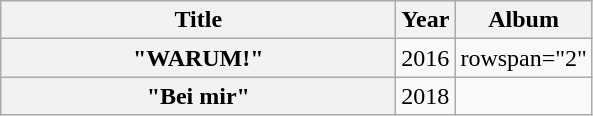<table class="wikitable plainrowheaders" style="text-align:center;">
<tr>
<th scope="col" style="width:16em;">Title</th>
<th scope="col" style="width:1em;">Year</th>
<th scope="col">Album</th>
</tr>
<tr>
<th scope="row">"WARUM!"</th>
<td>2016</td>
<td>rowspan="2" </td>
</tr>
<tr>
<th scope="row">"Bei mir"</th>
<td>2018</td>
</tr>
</table>
